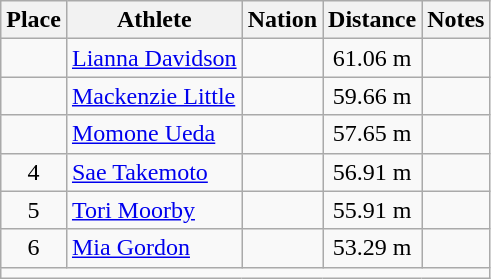<table class="wikitable mw-datatable sortable" style="text-align:center;">
<tr>
<th scope="col">Place</th>
<th scope="col">Athlete</th>
<th scope="col">Nation</th>
<th scope="col">Distance</th>
<th scope="col">Notes</th>
</tr>
<tr>
<td></td>
<td align="left"><a href='#'>Lianna Davidson</a></td>
<td align="left"></td>
<td>61.06 m</td>
<td></td>
</tr>
<tr>
<td></td>
<td align="left"><a href='#'>Mackenzie Little</a></td>
<td align="left"></td>
<td>59.66 m</td>
<td></td>
</tr>
<tr>
<td></td>
<td align="left"><a href='#'>Momone Ueda</a></td>
<td align="left"></td>
<td>57.65 m</td>
<td></td>
</tr>
<tr>
<td>4</td>
<td align="left"><a href='#'>Sae Takemoto</a></td>
<td align="left"></td>
<td>56.91 m</td>
<td></td>
</tr>
<tr>
<td>5</td>
<td align="left"><a href='#'>Tori Moorby</a></td>
<td align="left"></td>
<td>55.91 m</td>
<td></td>
</tr>
<tr>
<td>6</td>
<td align="left"><a href='#'>Mia Gordon</a></td>
<td align="left"></td>
<td>53.29 m</td>
<td></td>
</tr>
<tr class="sortbottom">
<td colspan="5"></td>
</tr>
</table>
